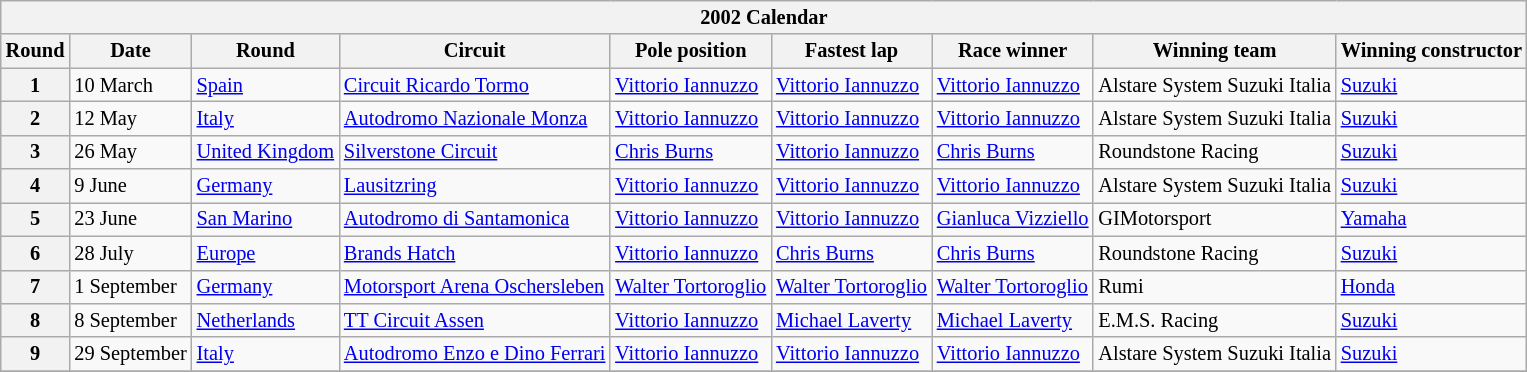<table class="wikitable" style="font-size: 85%; text-align: left">
<tr>
<th colspan=9>2002 Calendar</th>
</tr>
<tr>
<th>Round</th>
<th>Date</th>
<th>Round</th>
<th>Circuit</th>
<th>Pole position</th>
<th>Fastest lap</th>
<th>Race winner</th>
<th>Winning team</th>
<th>Winning constructor</th>
</tr>
<tr>
<th>1</th>
<td>10 March</td>
<td> <a href='#'>Spain</a></td>
<td><a href='#'>Circuit Ricardo Tormo</a></td>
<td> <a href='#'>Vittorio Iannuzzo</a></td>
<td> <a href='#'>Vittorio Iannuzzo</a></td>
<td> <a href='#'>Vittorio Iannuzzo</a></td>
<td>Alstare System Suzuki Italia</td>
<td><a href='#'>Suzuki</a></td>
</tr>
<tr>
<th>2</th>
<td>12 May</td>
<td> <a href='#'>Italy</a></td>
<td><a href='#'>Autodromo Nazionale Monza</a></td>
<td> <a href='#'>Vittorio Iannuzzo</a></td>
<td> <a href='#'>Vittorio Iannuzzo</a></td>
<td> <a href='#'>Vittorio Iannuzzo</a></td>
<td>Alstare System Suzuki Italia</td>
<td><a href='#'>Suzuki</a></td>
</tr>
<tr>
<th>3</th>
<td>26 May</td>
<td> <a href='#'>United Kingdom</a></td>
<td><a href='#'>Silverstone Circuit</a></td>
<td> <a href='#'>Chris Burns</a></td>
<td> <a href='#'>Vittorio Iannuzzo</a></td>
<td> <a href='#'>Chris Burns</a></td>
<td>Roundstone Racing</td>
<td><a href='#'>Suzuki</a></td>
</tr>
<tr>
<th>4</th>
<td>9 June</td>
<td> <a href='#'>Germany</a></td>
<td><a href='#'>Lausitzring</a></td>
<td> <a href='#'>Vittorio Iannuzzo</a></td>
<td> <a href='#'>Vittorio Iannuzzo</a></td>
<td> <a href='#'>Vittorio Iannuzzo</a></td>
<td>Alstare System Suzuki Italia</td>
<td><a href='#'>Suzuki</a></td>
</tr>
<tr>
<th>5</th>
<td>23 June</td>
<td> <a href='#'>San Marino</a></td>
<td><a href='#'>Autodromo di Santamonica</a></td>
<td> <a href='#'>Vittorio Iannuzzo</a></td>
<td> <a href='#'>Vittorio Iannuzzo</a></td>
<td> <a href='#'>Gianluca Vizziello</a></td>
<td>GIMotorsport</td>
<td><a href='#'>Yamaha</a></td>
</tr>
<tr>
<th>6</th>
<td>28 July</td>
<td> <a href='#'>Europe</a></td>
<td><a href='#'>Brands Hatch</a></td>
<td> <a href='#'>Vittorio Iannuzzo</a></td>
<td> <a href='#'>Chris Burns</a></td>
<td> <a href='#'>Chris Burns</a></td>
<td>Roundstone Racing</td>
<td><a href='#'>Suzuki</a></td>
</tr>
<tr>
<th>7</th>
<td>1 September</td>
<td> <a href='#'>Germany</a></td>
<td><a href='#'>Motorsport Arena Oschersleben</a></td>
<td> <a href='#'>Walter Tortoroglio</a></td>
<td> <a href='#'>Walter Tortoroglio</a></td>
<td> <a href='#'>Walter Tortoroglio</a></td>
<td>Rumi</td>
<td><a href='#'>Honda</a></td>
</tr>
<tr>
<th>8</th>
<td>8 September</td>
<td> <a href='#'>Netherlands</a></td>
<td><a href='#'>TT Circuit Assen</a></td>
<td> <a href='#'>Vittorio Iannuzzo</a></td>
<td> <a href='#'>Michael Laverty</a></td>
<td> <a href='#'>Michael Laverty</a></td>
<td>E.M.S. Racing</td>
<td><a href='#'>Suzuki</a></td>
</tr>
<tr>
<th>9</th>
<td>29 September</td>
<td> <a href='#'>Italy</a></td>
<td><a href='#'>Autodromo Enzo e Dino Ferrari</a></td>
<td> <a href='#'>Vittorio Iannuzzo</a></td>
<td> <a href='#'>Vittorio Iannuzzo</a></td>
<td> <a href='#'>Vittorio Iannuzzo</a></td>
<td>Alstare System Suzuki Italia</td>
<td><a href='#'>Suzuki</a></td>
</tr>
<tr>
</tr>
</table>
